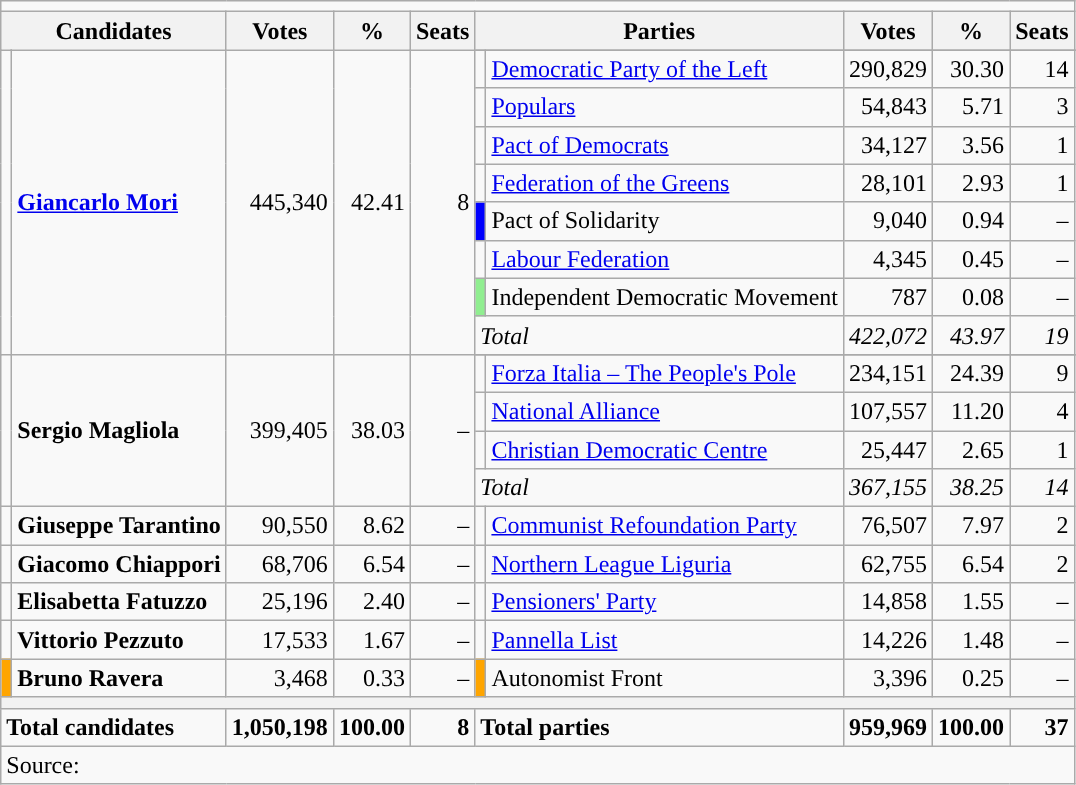<table class="wikitable">
<tr>
<td colspan=10></td>
</tr>
<tr>
<th colspan=2>Candidates</th>
<th>Votes</th>
<th>%</th>
<th>Seats</th>
<th colspan=2>Parties</th>
<th>Votes</th>
<th>%</th>
<th>Seats</th>
</tr>
<tr>
<td rowspan=9></td>
<td rowspan=9><strong><a href='#'>Giancarlo Mori</a></strong></td>
<td rowspan=9 align=right>445,340</td>
<td rowspan=9 align=right>42.41</td>
<td rowspan=9 align=right>8</td>
</tr>
<tr>
<td></td>
<td align="left"><a href='#'>Democratic Party of the Left</a></td>
<td align=right>290,829</td>
<td align=right>30.30</td>
<td align=right>14</td>
</tr>
<tr>
<td></td>
<td align="left"><a href='#'>Populars</a></td>
<td align=right>54,843</td>
<td align=right>5.71</td>
<td align=right>3</td>
</tr>
<tr>
<td></td>
<td align="left"><a href='#'>Pact of Democrats</a></td>
<td align=right>34,127</td>
<td align=right>3.56</td>
<td align=right>1</td>
</tr>
<tr>
<td></td>
<td align="left"><a href='#'>Federation of the Greens</a></td>
<td align=right>28,101</td>
<td align=right>2.93</td>
<td align=right>1</td>
</tr>
<tr>
<td bgcolor="blue"></td>
<td align="left">Pact of Solidarity</td>
<td align=right>9,040</td>
<td align=right>0.94</td>
<td align=right>–</td>
</tr>
<tr>
<td></td>
<td align="left"><a href='#'>Labour Federation</a></td>
<td align=right>4,345</td>
<td align=right>0.45</td>
<td align=right>–</td>
</tr>
<tr>
<td bgcolor="lightgreen"></td>
<td align="left">Independent Democratic Movement</td>
<td align=right>787</td>
<td align=right>0.08</td>
<td align=right>–</td>
</tr>
<tr>
<td colspan=2><em>Total</em></td>
<td align=right><em>422,072</em></td>
<td align=right><em>43.97</em></td>
<td align=right><em>19</em></td>
</tr>
<tr>
<td rowspan=5></td>
<td rowspan=5><strong>Sergio Magliola</strong></td>
<td rowspan=5 align=right>399,405</td>
<td rowspan=5 align=right>38.03</td>
<td rowspan=5 align=right>–</td>
</tr>
<tr>
<td></td>
<td align="left"><a href='#'>Forza Italia – The People's Pole</a></td>
<td align=right>234,151</td>
<td align=right>24.39</td>
<td align=right>9</td>
</tr>
<tr>
<td></td>
<td align="left"><a href='#'>National Alliance</a></td>
<td align=right>107,557</td>
<td align=right>11.20</td>
<td align=right>4</td>
</tr>
<tr>
<td></td>
<td align="left"><a href='#'>Christian Democratic Centre</a></td>
<td align=right>25,447</td>
<td align=right>2.65</td>
<td align=right>1</td>
</tr>
<tr>
<td colspan=2><em>Total</em></td>
<td align=right><em>367,155</em></td>
<td align=right><em>38.25</em></td>
<td align=right><em>14</em></td>
</tr>
<tr>
<td></td>
<td><strong>Giuseppe Tarantino</strong></td>
<td align=right>90,550</td>
<td align=right>8.62</td>
<td align=right>–</td>
<td></td>
<td align="left"><a href='#'>Communist Refoundation Party</a></td>
<td align=right>76,507</td>
<td align=right>7.97</td>
<td align=right>2</td>
</tr>
<tr>
<td></td>
<td><strong>Giacomo Chiappori</strong></td>
<td align=right>68,706</td>
<td align=right>6.54</td>
<td align=right>–</td>
<td></td>
<td align="left"><a href='#'>Northern League Liguria</a></td>
<td align=right>62,755</td>
<td align=right>6.54</td>
<td align=right>2</td>
</tr>
<tr>
<td></td>
<td><strong>Elisabetta Fatuzzo</strong></td>
<td align=right>25,196</td>
<td align=right>2.40</td>
<td align=right>–</td>
<td></td>
<td align="left"><a href='#'>Pensioners' Party</a></td>
<td align=right>14,858</td>
<td align=right>1.55</td>
<td align=right>–</td>
</tr>
<tr>
<td></td>
<td><strong>Vittorio Pezzuto</strong></td>
<td align=right>17,533</td>
<td align=right>1.67</td>
<td align=right>–</td>
<td></td>
<td align="left"><a href='#'>Pannella List</a></td>
<td align=right>14,226</td>
<td align=right>1.48</td>
<td align=right>–</td>
</tr>
<tr>
<td bgcolor="orange"></td>
<td><strong>Bruno Ravera</strong></td>
<td align=right>3,468</td>
<td align=right>0.33</td>
<td align=right>–</td>
<td bgcolor="orange"></td>
<td align="left">Autonomist Front</td>
<td align=right>3,396</td>
<td align=right>0.25</td>
<td align=right>–</td>
</tr>
<tr>
<th colspan=10></th>
</tr>
<tr>
<td colspan=2><strong>Total candidates</strong></td>
<td align=right><strong>1,050,198</strong></td>
<td align=right><strong>100.00</strong></td>
<td align=right><strong>8</strong></td>
<td colspan=2><strong>Total parties</strong></td>
<td align=right><strong>959,969</strong></td>
<td align=right><strong>100.00</strong></td>
<td align=right><strong>37</strong></td>
</tr>
<tr>
<td colspan=10>Source: </td>
</tr>
</table>
